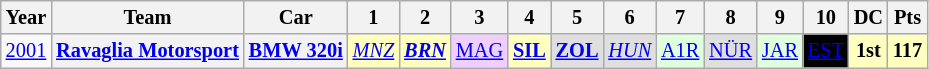<table class="wikitable" style="text-align:center; font-size:85%">
<tr>
<th>Year</th>
<th>Team</th>
<th>Car</th>
<th>1</th>
<th>2</th>
<th>3</th>
<th>4</th>
<th>5</th>
<th>6</th>
<th>7</th>
<th>8</th>
<th>9</th>
<th>10</th>
<th>DC</th>
<th>Pts</th>
</tr>
<tr>
<td><a href='#'>2001</a></td>
<th nowrap><a href='#'>Ravaglia Motorsport</a></th>
<th nowrap><a href='#'>BMW 320i</a></th>
<td style="background:#FFFFBF;"><em><a href='#'>MNZ</a></em><br></td>
<td style="background:#FFFFBF;"><strong><em><a href='#'>BRN</a></em></strong><br></td>
<td style="background:#EFCFFF;"><a href='#'>MAG</a><br></td>
<td style="background:#FFFFBF;"><strong><a href='#'>SIL</a></strong><br></td>
<td style="background:#DFDFDF;"><strong><a href='#'>ZOL</a></strong><br></td>
<td style="background:#DFDFDF;"><em><a href='#'>HUN</a></em><br></td>
<td style="background:#DFFFDF;"><a href='#'>A1R</a><br></td>
<td style="background:#DFDFDF;"><a href='#'>NÜR</a><br></td>
<td style="background:#DFFFDF;"><a href='#'>JAR</a><br></td>
<td bgcolor="#000000" style="color: #ffffff"><a href='#'><span>EST</span></a><br></td>
<th style="background:#FFFFBF;">1st</th>
<th style="background:#FFFFBF;">117</th>
</tr>
</table>
